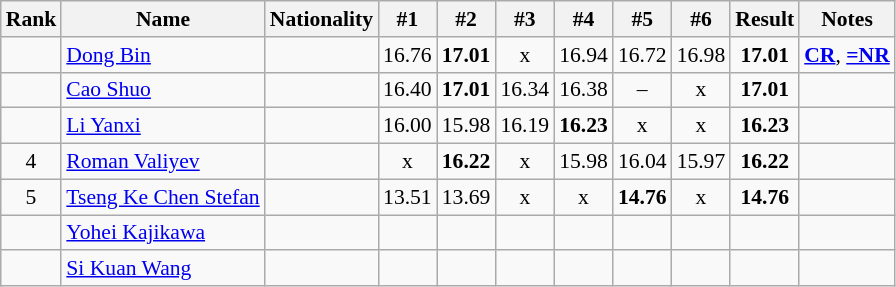<table class="wikitable sortable" style="text-align:center;font-size:90%">
<tr>
<th>Rank</th>
<th>Name</th>
<th>Nationality</th>
<th>#1</th>
<th>#2</th>
<th>#3</th>
<th>#4</th>
<th>#5</th>
<th>#6</th>
<th>Result</th>
<th>Notes</th>
</tr>
<tr>
<td></td>
<td align=left><a href='#'>Dong Bin</a></td>
<td align=left></td>
<td>16.76</td>
<td><strong>17.01</strong></td>
<td>x</td>
<td>16.94</td>
<td>16.72</td>
<td>16.98</td>
<td><strong>17.01</strong></td>
<td><strong><a href='#'>CR</a></strong>, <strong><a href='#'>=NR</a></strong></td>
</tr>
<tr>
<td></td>
<td align=left><a href='#'>Cao Shuo</a></td>
<td align=left></td>
<td>16.40</td>
<td><strong>17.01</strong></td>
<td>16.34</td>
<td>16.38</td>
<td>–</td>
<td>x</td>
<td><strong>17.01</strong></td>
<td></td>
</tr>
<tr>
<td></td>
<td align=left><a href='#'>Li Yanxi</a></td>
<td align=left></td>
<td>16.00</td>
<td>15.98</td>
<td>16.19</td>
<td><strong>16.23</strong></td>
<td>x</td>
<td>x</td>
<td><strong>16.23</strong></td>
<td></td>
</tr>
<tr>
<td>4</td>
<td align=left><a href='#'>Roman Valiyev</a></td>
<td align=left></td>
<td>x</td>
<td><strong>16.22</strong></td>
<td>x</td>
<td>15.98</td>
<td>16.04</td>
<td>15.97</td>
<td><strong>16.22</strong></td>
<td></td>
</tr>
<tr>
<td>5</td>
<td align=left><a href='#'>Tseng Ke Chen Stefan</a></td>
<td align=left></td>
<td>13.51</td>
<td>13.69</td>
<td>x</td>
<td>x</td>
<td><strong>14.76</strong></td>
<td>x</td>
<td><strong>14.76</strong></td>
<td></td>
</tr>
<tr>
<td></td>
<td align=left><a href='#'>Yohei Kajikawa</a></td>
<td align=left></td>
<td></td>
<td></td>
<td></td>
<td></td>
<td></td>
<td></td>
<td><strong></strong></td>
<td></td>
</tr>
<tr>
<td></td>
<td align=left><a href='#'>Si Kuan Wang</a></td>
<td align=left></td>
<td></td>
<td></td>
<td></td>
<td></td>
<td></td>
<td></td>
<td><strong></strong></td>
<td></td>
</tr>
</table>
